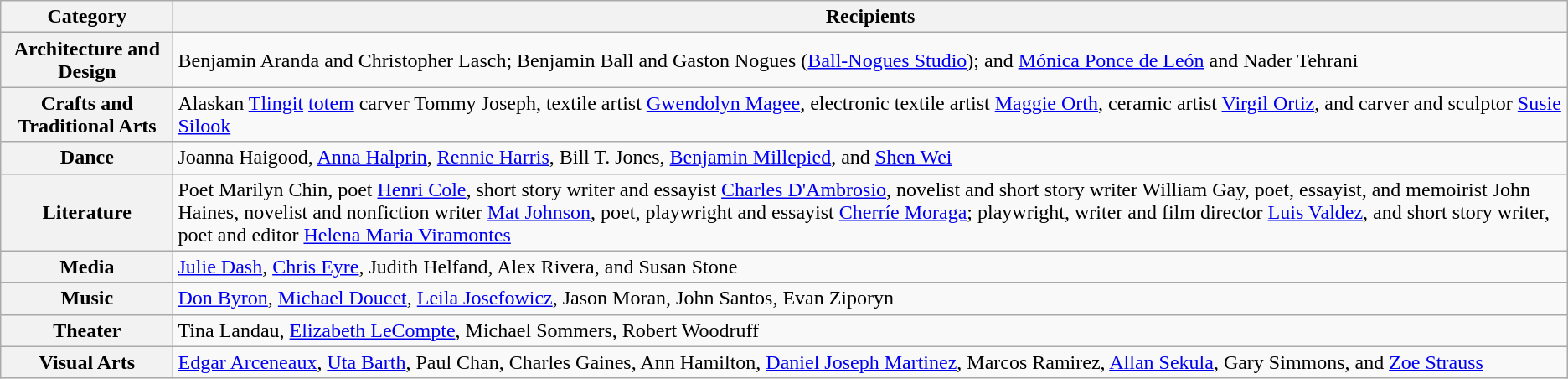<table class=wikitable>
<tr>
<th>Category</th>
<th>Recipients</th>
</tr>
<tr>
<th>Architecture and Design</th>
<td>Benjamin Aranda and Christopher Lasch; Benjamin Ball and Gaston Nogues (<a href='#'>Ball-Nogues Studio</a>); and <a href='#'>Mónica Ponce de León</a> and Nader Tehrani</td>
</tr>
<tr>
<th>Crafts and Traditional Arts</th>
<td>Alaskan <a href='#'>Tlingit</a> <a href='#'>totem</a> carver Tommy Joseph, textile artist <a href='#'>Gwendolyn Magee</a>, electronic textile artist <a href='#'>Maggie Orth</a>, ceramic artist <a href='#'>Virgil Ortiz</a>, and carver and sculptor <a href='#'>Susie Silook</a></td>
</tr>
<tr>
<th>Dance</th>
<td>Joanna Haigood, <a href='#'>Anna Halprin</a>, <a href='#'>Rennie Harris</a>, Bill T. Jones, <a href='#'>Benjamin Millepied</a>, and <a href='#'>Shen Wei</a></td>
</tr>
<tr>
<th>Literature</th>
<td>Poet Marilyn Chin, poet <a href='#'>Henri Cole</a>, short story writer and essayist <a href='#'>Charles D'Ambrosio</a>, novelist and short story writer William Gay, poet, essayist, and memoirist John Haines, novelist and nonfiction writer <a href='#'>Mat Johnson</a>, poet, playwright and essayist <a href='#'>Cherríe Moraga</a>; playwright, writer and film director <a href='#'>Luis Valdez</a>, and short story writer, poet and editor <a href='#'>Helena Maria Viramontes</a></td>
</tr>
<tr>
<th>Media</th>
<td><a href='#'>Julie Dash</a>, <a href='#'>Chris Eyre</a>, Judith Helfand, Alex Rivera, and Susan Stone</td>
</tr>
<tr>
<th>Music</th>
<td><a href='#'>Don Byron</a>, <a href='#'>Michael Doucet</a>, <a href='#'>Leila Josefowicz</a>, Jason Moran, John Santos, Evan Ziporyn</td>
</tr>
<tr>
<th>Theater</th>
<td>Tina Landau, <a href='#'>Elizabeth LeCompte</a>, Michael Sommers, Robert Woodruff</td>
</tr>
<tr>
<th>Visual Arts</th>
<td><a href='#'>Edgar Arceneaux</a>, <a href='#'>Uta Barth</a>, Paul Chan, Charles Gaines, Ann Hamilton, <a href='#'>Daniel Joseph Martinez</a>, Marcos Ramirez, <a href='#'>Allan Sekula</a>, Gary Simmons, and <a href='#'>Zoe Strauss</a></td>
</tr>
</table>
